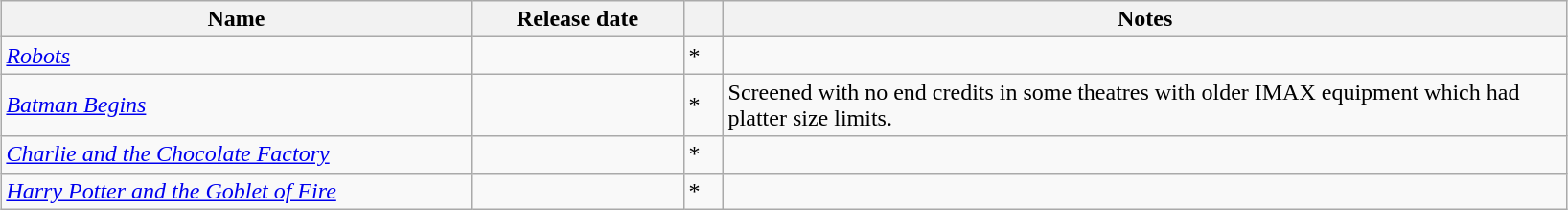<table class="wikitable sortable collapsible" style="margin:auto;">
<tr>
<th scope="col" style="width:320px;">Name</th>
<th scope="col" style="width:140px;">Release date</th>
<th scope="col" class="unsortable" style="width:20px;"></th>
<th scope="col" class="unsortable" style="width:580px;">Notes</th>
</tr>
<tr>
<td><em><a href='#'>Robots</a></em></td>
<td align=center></td>
<td>*</td>
<td></td>
</tr>
<tr>
<td><em><a href='#'>Batman Begins</a></em></td>
<td align=center></td>
<td>*</td>
<td>Screened with no end credits in some theatres with older IMAX equipment which had platter size limits.</td>
</tr>
<tr>
<td><em><a href='#'>Charlie and the Chocolate Factory</a></em></td>
<td align=center></td>
<td>*</td>
<td></td>
</tr>
<tr>
<td><em><a href='#'>Harry Potter and the Goblet of Fire</a></em></td>
<td align=center></td>
<td>*</td>
<td></td>
</tr>
</table>
